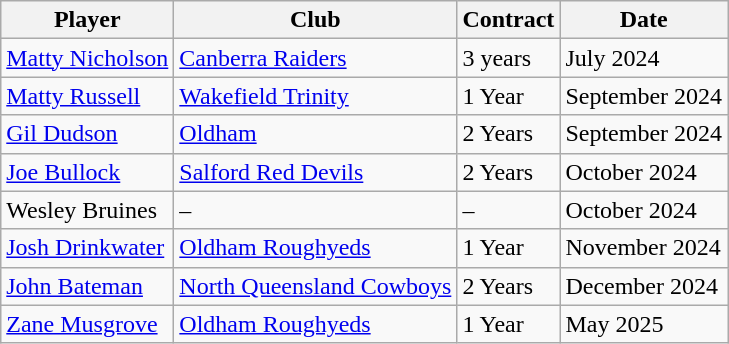<table class="wikitable">
<tr>
<th>Player</th>
<th>Club</th>
<th>Contract</th>
<th>Date</th>
</tr>
<tr>
<td> <a href='#'>Matty Nicholson</a></td>
<td><a href='#'>Canberra Raiders</a></td>
<td>3 years</td>
<td>July 2024</td>
</tr>
<tr>
<td> <a href='#'>Matty Russell</a></td>
<td><a href='#'>Wakefield Trinity</a></td>
<td>1 Year</td>
<td>September 2024</td>
</tr>
<tr>
<td> <a href='#'>Gil Dudson</a></td>
<td><a href='#'>Oldham</a></td>
<td>2 Years</td>
<td>September 2024</td>
</tr>
<tr>
<td> <a href='#'>Joe Bullock</a></td>
<td><a href='#'>Salford Red Devils</a></td>
<td>2 Years</td>
<td>October 2024</td>
</tr>
<tr>
<td> Wesley Bruines</td>
<td>–</td>
<td>–</td>
<td>October 2024</td>
</tr>
<tr>
<td> <a href='#'>Josh Drinkwater</a></td>
<td> <a href='#'>Oldham Roughyeds</a></td>
<td>1 Year</td>
<td>November 2024</td>
</tr>
<tr>
<td> <a href='#'>John Bateman</a></td>
<td> <a href='#'>North Queensland Cowboys</a></td>
<td>2 Years</td>
<td>December 2024</td>
</tr>
<tr>
<td> <a href='#'>Zane Musgrove</a></td>
<td> <a href='#'>Oldham Roughyeds</a></td>
<td>1 Year</td>
<td>May 2025</td>
</tr>
</table>
